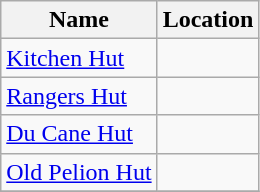<table class="wikitable sortable">
<tr>
<th>Name</th>
<th>Location</th>
</tr>
<tr>
<td><a href='#'>Kitchen Hut</a></td>
<td></td>
</tr>
<tr>
<td><a href='#'>Rangers Hut</a></td>
<td></td>
</tr>
<tr>
<td><a href='#'>Du Cane Hut</a></td>
<td></td>
</tr>
<tr>
<td><a href='#'>Old Pelion Hut</a></td>
<td></td>
</tr>
<tr>
</tr>
</table>
